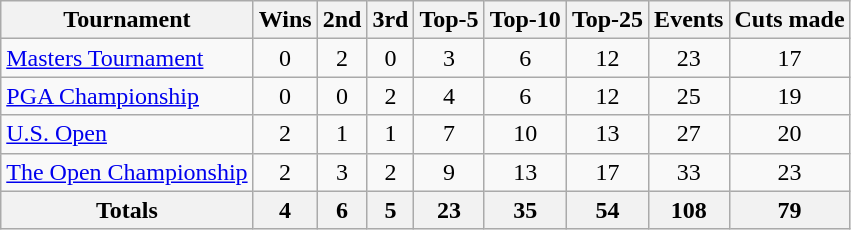<table class=wikitable style=text-align:center>
<tr>
<th>Tournament</th>
<th>Wins</th>
<th>2nd</th>
<th>3rd</th>
<th>Top-5</th>
<th>Top-10</th>
<th>Top-25</th>
<th>Events</th>
<th>Cuts made</th>
</tr>
<tr>
<td align=left><a href='#'>Masters Tournament</a></td>
<td>0</td>
<td>2</td>
<td>0</td>
<td>3</td>
<td>6</td>
<td>12</td>
<td>23</td>
<td>17</td>
</tr>
<tr>
<td align=left><a href='#'>PGA Championship</a></td>
<td>0</td>
<td>0</td>
<td>2</td>
<td>4</td>
<td>6</td>
<td>12</td>
<td>25</td>
<td>19</td>
</tr>
<tr>
<td align=left><a href='#'>U.S. Open</a></td>
<td>2</td>
<td>1</td>
<td>1</td>
<td>7</td>
<td>10</td>
<td>13</td>
<td>27</td>
<td>20</td>
</tr>
<tr>
<td align=left><a href='#'>The Open Championship</a></td>
<td>2</td>
<td>3</td>
<td>2</td>
<td>9</td>
<td>13</td>
<td>17</td>
<td>33</td>
<td>23</td>
</tr>
<tr>
<th>Totals</th>
<th>4</th>
<th>6</th>
<th>5</th>
<th>23</th>
<th>35</th>
<th>54</th>
<th>108</th>
<th>79</th>
</tr>
</table>
